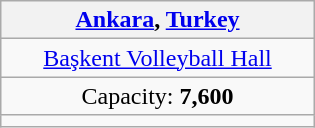<table class=wikitable style=text-align:center width=210>
<tr>
<th> <a href='#'>Ankara</a>, <a href='#'>Turkey</a></th>
</tr>
<tr>
<td><a href='#'>Başkent Volleyball Hall</a></td>
</tr>
<tr>
<td>Capacity: <strong>7,600</strong></td>
</tr>
<tr>
<td></td>
</tr>
</table>
